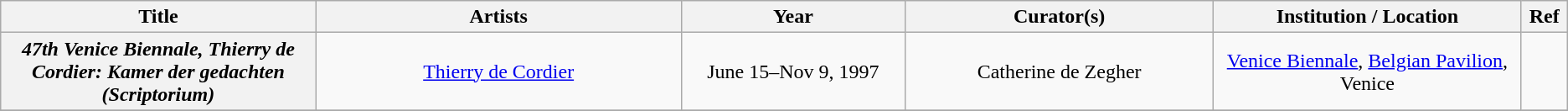<table class="wikitable plainrowheaders" style="text-align:center;">
<tr>
<th scope="col" style="width:20em;">Title</th>
<th scope="col" style="width:25em;">Artists</th>
<th scope="col" style="width:15em;">Year</th>
<th scope="col" style="width:20em;">Curator(s)</th>
<th scope="col" style="width:20em;">Institution / Location</th>
<th scope="col" style="width:2em;">Ref</th>
</tr>
<tr>
<th scope="row"><em>47th Venice Biennale,</em> <em>Thierry de Cordier:</em> <em>Kamer der gedachten (Scriptorium)</em></th>
<td><a href='#'>Thierry de Cordier</a></td>
<td>June 15–Nov 9, 1997</td>
<td>Catherine de Zegher</td>
<td><a href='#'>Venice Biennale</a>, <a href='#'>Belgian Pavilion</a>, Venice</td>
<td></td>
</tr>
<tr>
</tr>
</table>
